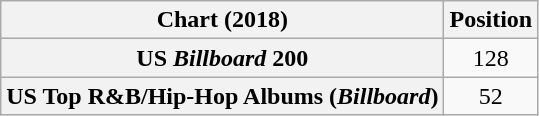<table class="wikitable plainrowheaders" style="text-align:center">
<tr>
<th scope="col">Chart (2018)</th>
<th scope="col">Position</th>
</tr>
<tr>
<th scope="row">US <em>Billboard</em> 200</th>
<td>128</td>
</tr>
<tr>
<th scope="row">US Top R&B/Hip-Hop Albums (<em>Billboard</em>)</th>
<td>52</td>
</tr>
</table>
